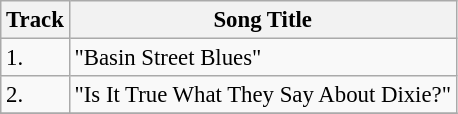<table class="wikitable" style="font-size:95%;">
<tr>
<th>Track</th>
<th>Song Title</th>
</tr>
<tr>
<td>1.</td>
<td>"Basin Street Blues"</td>
</tr>
<tr>
<td>2.</td>
<td>"Is It True What They Say About Dixie?"</td>
</tr>
<tr>
</tr>
</table>
